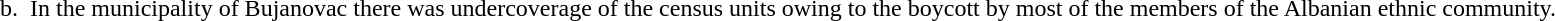<table style="margin-left:13px; line-height:150%">
<tr>
<td style="text-align:leftt;vertical-align:top;">b. </td>
<td>In the municipality of Bujanovac there was undercoverage of the census units owing to the boycott by most of the members of the Albanian ethnic community.</td>
</tr>
</table>
